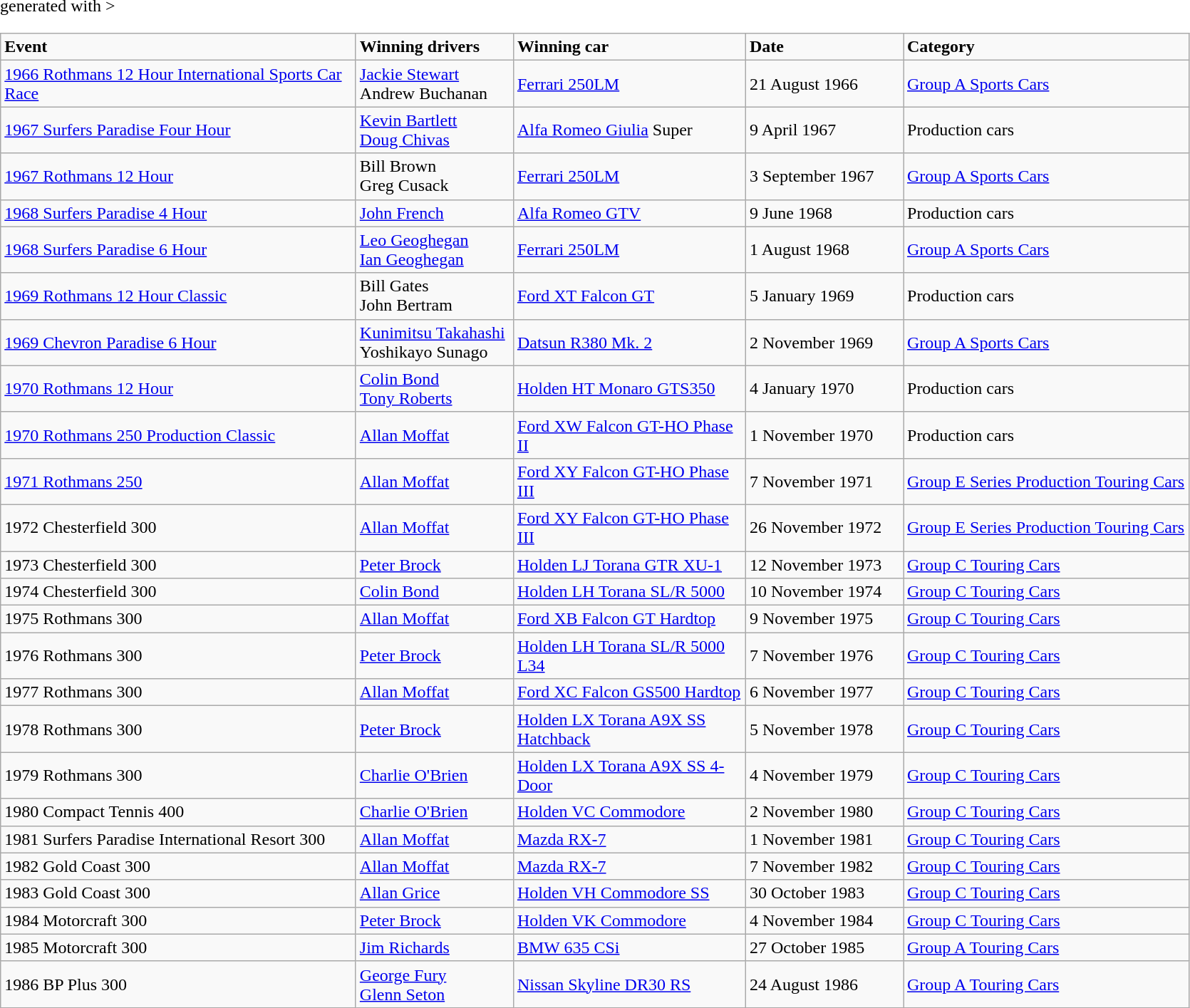<table class="wikitable" <hiddentext>generated with >
<tr style="font-weight:bold">
<td width="325" height="13">Event</td>
<td width="140">Winning drivers</td>
<td width="210">Winning car</td>
<td width="140">Date</td>
<td width="260">Category</td>
</tr>
<tr>
<td height="13"><a href='#'>1966 Rothmans 12 Hour International Sports Car Race</a></td>
<td><a href='#'>Jackie Stewart</a><br>Andrew Buchanan</td>
<td><a href='#'>Ferrari 250LM</a></td>
<td>21 August 1966</td>
<td><a href='#'>Group A Sports Cars</a></td>
</tr>
<tr>
<td height="13"><a href='#'>1967 Surfers Paradise Four Hour</a></td>
<td><a href='#'>Kevin Bartlett</a><br><a href='#'>Doug Chivas</a></td>
<td><a href='#'>Alfa Romeo Giulia</a> Super</td>
<td>9 April 1967</td>
<td>Production cars</td>
</tr>
<tr>
<td height="13"><a href='#'>1967 Rothmans 12 Hour</a></td>
<td>Bill Brown<br>Greg Cusack</td>
<td><a href='#'>Ferrari 250LM</a></td>
<td>3 September 1967</td>
<td><a href='#'>Group A Sports Cars</a></td>
</tr>
<tr>
<td height="13"><a href='#'>1968 Surfers Paradise 4 Hour</a></td>
<td><a href='#'>John French</a></td>
<td><a href='#'>Alfa Romeo GTV</a></td>
<td>9 June 1968</td>
<td>Production cars</td>
</tr>
<tr>
<td height="13"><a href='#'>1968 Surfers Paradise 6 Hour</a></td>
<td><a href='#'>Leo Geoghegan</a><br><a href='#'>Ian Geoghegan</a></td>
<td><a href='#'>Ferrari 250LM</a></td>
<td>1 August 1968</td>
<td><a href='#'>Group A Sports Cars</a></td>
</tr>
<tr>
<td height="13"><a href='#'>1969 Rothmans 12 Hour Classic</a></td>
<td>Bill Gates<br>John Bertram</td>
<td><a href='#'>Ford XT Falcon GT</a></td>
<td>5 January 1969</td>
<td>Production cars</td>
</tr>
<tr>
<td height="13"><a href='#'>1969 Chevron Paradise 6 Hour</a></td>
<td><a href='#'>Kunimitsu Takahashi</a><br>Yoshikayo Sunago</td>
<td><a href='#'>Datsun R380 Mk. 2</a></td>
<td>2 November 1969</td>
<td><a href='#'>Group A Sports Cars</a></td>
</tr>
<tr>
<td height="13"><a href='#'>1970 Rothmans 12 Hour</a></td>
<td><a href='#'>Colin Bond</a><br><a href='#'>Tony Roberts</a></td>
<td><a href='#'>Holden HT Monaro GTS350</a></td>
<td>4 January 1970</td>
<td>Production cars</td>
</tr>
<tr>
<td height="13"><a href='#'>1970 Rothmans 250 Production Classic</a></td>
<td><a href='#'>Allan Moffat</a></td>
<td><a href='#'>Ford XW Falcon GT-HO Phase II</a></td>
<td>1 November 1970</td>
<td>Production cars</td>
</tr>
<tr>
<td height="13"><a href='#'>1971 Rothmans 250</a></td>
<td><a href='#'>Allan Moffat</a></td>
<td><a href='#'>Ford XY Falcon GT-HO Phase III</a></td>
<td>7 November 1971</td>
<td><a href='#'>Group E Series Production Touring Cars</a></td>
</tr>
<tr>
<td height="13">1972 Chesterfield 300</td>
<td><a href='#'>Allan Moffat</a></td>
<td><a href='#'>Ford XY Falcon GT-HO Phase III</a></td>
<td>26 November 1972</td>
<td><a href='#'>Group E Series Production Touring Cars</a></td>
</tr>
<tr>
<td height="13">1973 Chesterfield 300</td>
<td><a href='#'>Peter Brock</a></td>
<td><a href='#'>Holden LJ Torana GTR XU-1</a></td>
<td>12 November 1973</td>
<td><a href='#'>Group C Touring Cars</a></td>
</tr>
<tr>
<td height="13">1974 Chesterfield 300</td>
<td><a href='#'>Colin Bond</a></td>
<td><a href='#'>Holden LH Torana SL/R 5000</a></td>
<td>10 November 1974</td>
<td><a href='#'>Group C Touring Cars</a></td>
</tr>
<tr>
<td height="13">1975 Rothmans 300</td>
<td><a href='#'>Allan Moffat</a></td>
<td><a href='#'>Ford XB Falcon GT Hardtop</a></td>
<td>9 November 1975</td>
<td><a href='#'>Group C Touring Cars</a></td>
</tr>
<tr>
<td height="13">1976 Rothmans 300</td>
<td><a href='#'>Peter Brock</a></td>
<td><a href='#'>Holden LH Torana SL/R 5000 L34</a></td>
<td>7 November 1976</td>
<td><a href='#'>Group C Touring Cars</a></td>
</tr>
<tr>
<td height="13">1977 Rothmans 300</td>
<td><a href='#'>Allan Moffat</a></td>
<td><a href='#'>Ford XC Falcon GS500 Hardtop</a></td>
<td>6 November 1977</td>
<td><a href='#'>Group C Touring Cars</a></td>
</tr>
<tr>
<td height="13">1978 Rothmans 300</td>
<td><a href='#'>Peter Brock</a></td>
<td><a href='#'>Holden LX Torana A9X SS Hatchback</a></td>
<td>5 November 1978</td>
<td><a href='#'>Group C Touring Cars</a></td>
</tr>
<tr>
<td height="13">1979 Rothmans 300</td>
<td><a href='#'>Charlie O'Brien</a></td>
<td><a href='#'>Holden LX Torana A9X SS 4-Door</a></td>
<td>4 November 1979</td>
<td><a href='#'>Group C Touring Cars</a></td>
</tr>
<tr>
<td height="13">1980 Compact Tennis 400</td>
<td><a href='#'>Charlie O'Brien</a></td>
<td><a href='#'>Holden VC Commodore</a></td>
<td>2 November 1980</td>
<td><a href='#'>Group C Touring Cars</a></td>
</tr>
<tr>
<td height="13">1981 Surfers Paradise International Resort 300</td>
<td><a href='#'>Allan Moffat</a></td>
<td><a href='#'>Mazda RX-7</a></td>
<td>1 November 1981</td>
<td><a href='#'>Group C Touring Cars</a></td>
</tr>
<tr>
<td height="13">1982 Gold Coast 300</td>
<td><a href='#'>Allan Moffat</a></td>
<td><a href='#'>Mazda RX-7</a></td>
<td>7 November 1982</td>
<td><a href='#'>Group C Touring Cars</a></td>
</tr>
<tr>
<td height="13">1983 Gold Coast 300</td>
<td><a href='#'>Allan Grice</a></td>
<td><a href='#'>Holden VH Commodore SS</a></td>
<td>30 October 1983</td>
<td><a href='#'>Group C Touring Cars</a></td>
</tr>
<tr>
<td height="13">1984 Motorcraft 300</td>
<td><a href='#'>Peter Brock</a></td>
<td><a href='#'>Holden VK Commodore</a></td>
<td>4 November 1984</td>
<td><a href='#'>Group C Touring Cars</a></td>
</tr>
<tr>
<td height="13">1985 Motorcraft 300</td>
<td><a href='#'>Jim Richards</a></td>
<td><a href='#'>BMW 635 CSi</a></td>
<td>27 October 1985</td>
<td><a href='#'>Group A Touring Cars</a></td>
</tr>
<tr>
<td height="13">1986 BP Plus 300</td>
<td><a href='#'>George Fury</a><br><a href='#'>Glenn Seton</a></td>
<td><a href='#'>Nissan Skyline DR30 RS</a></td>
<td>24 August 1986</td>
<td><a href='#'>Group A Touring Cars</a></td>
</tr>
</table>
